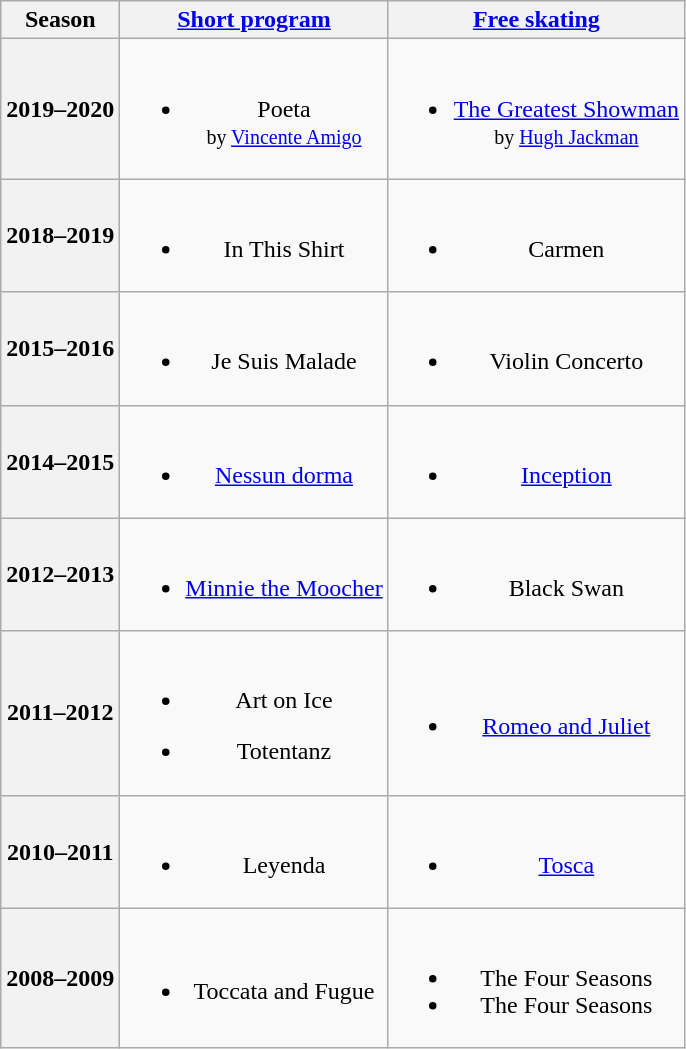<table class=wikitable style=text-align:center>
<tr>
<th>Season</th>
<th><a href='#'>Short program</a></th>
<th><a href='#'>Free skating</a></th>
</tr>
<tr>
<th>2019–2020</th>
<td><br><ul><li>Poeta <br><small>by <a href='#'>Vincente Amigo</a></small></li></ul></td>
<td><br><ul><li><a href='#'>The Greatest Showman</a><br><small>by <a href='#'>Hugh Jackman</a></small></li></ul></td>
</tr>
<tr>
<th>2018–2019 <br></th>
<td><br><ul><li>In This Shirt <br></li></ul></td>
<td><br><ul><li>Carmen <br></li></ul></td>
</tr>
<tr>
<th>2015–2016 <br></th>
<td><br><ul><li>Je Suis Malade <br></li></ul></td>
<td><br><ul><li>Violin Concerto <br></li></ul></td>
</tr>
<tr>
<th>2014–2015 <br></th>
<td><br><ul><li><a href='#'>Nessun dorma</a> <br></li></ul></td>
<td><br><ul><li><a href='#'>Inception</a> <br></li></ul></td>
</tr>
<tr>
<th>2012–2013 <br></th>
<td><br><ul><li><a href='#'>Minnie the Moocher</a> <br></li></ul></td>
<td><br><ul><li>Black Swan <br></li></ul></td>
</tr>
<tr>
<th>2011–2012 <br></th>
<td><br><ul><li>Art on Ice <br></li></ul><ul><li>Totentanz <br></li></ul></td>
<td><br><ul><li><a href='#'>Romeo and Juliet</a> <br></li></ul></td>
</tr>
<tr>
<th>2010–2011 <br></th>
<td><br><ul><li>Leyenda <br></li></ul></td>
<td><br><ul><li><a href='#'>Tosca</a> <br></li></ul></td>
</tr>
<tr>
<th>2008–2009 <br></th>
<td><br><ul><li>Toccata and Fugue <br></li></ul></td>
<td><br><ul><li>The Four Seasons <br></li><li>The Four Seasons <br></li></ul></td>
</tr>
</table>
